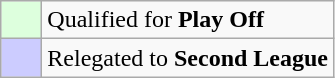<table class="wikitable">
<tr>
<td style="background: #ddffdd" width="20"></td>
<td>Qualified for <strong>Play Off</strong></td>
</tr>
<tr>
<td style="background: #CCCCFF" width="20"></td>
<td>Relegated to <strong>Second League</strong></td>
</tr>
</table>
